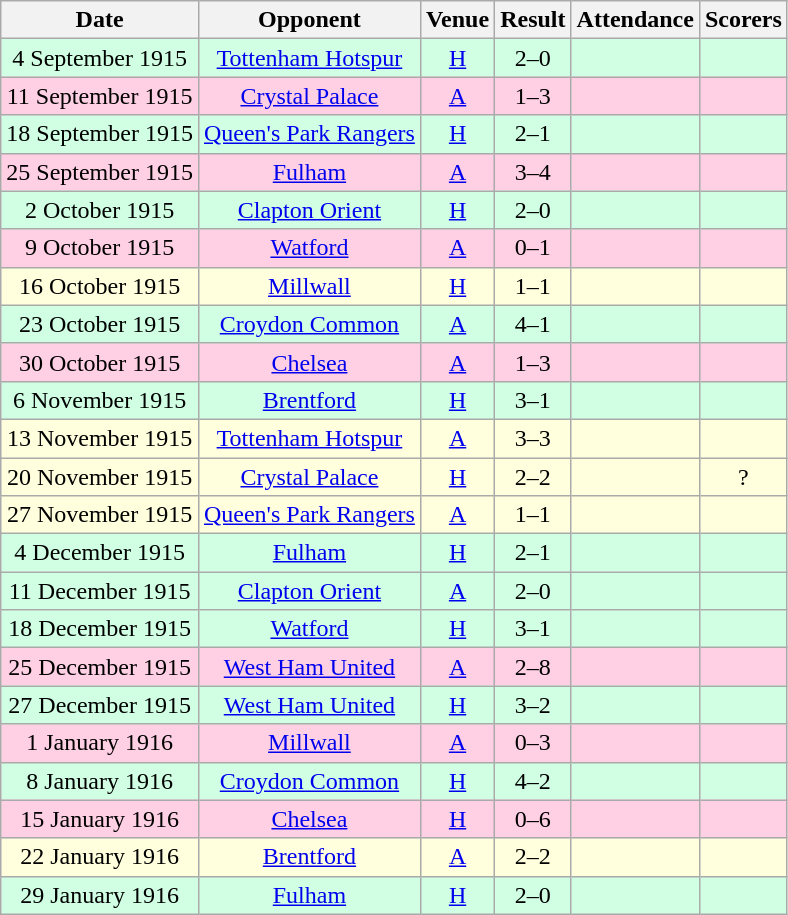<table class="wikitable sortable" style="text-align:center;">
<tr>
<th>Date</th>
<th>Opponent</th>
<th>Venue</th>
<th>Result</th>
<th>Attendance</th>
<th>Scorers</th>
</tr>
<tr style="background:#d0ffe3;">
<td>4 September 1915</td>
<td><a href='#'>Tottenham Hotspur</a></td>
<td><a href='#'>H</a></td>
<td>2–0</td>
<td></td>
<td></td>
</tr>
<tr style="background:#ffd0e3;">
<td>11 September 1915</td>
<td><a href='#'>Crystal Palace</a></td>
<td><a href='#'>A</a></td>
<td>1–3</td>
<td></td>
<td></td>
</tr>
<tr style="background:#d0ffe3;">
<td>18 September 1915</td>
<td><a href='#'>Queen's Park Rangers</a></td>
<td><a href='#'>H</a></td>
<td>2–1</td>
<td></td>
<td></td>
</tr>
<tr style="background:#ffd0e3;">
<td>25 September 1915</td>
<td><a href='#'>Fulham</a></td>
<td><a href='#'>A</a></td>
<td>3–4</td>
<td></td>
<td></td>
</tr>
<tr style="background:#d0ffe3;">
<td>2 October 1915</td>
<td><a href='#'>Clapton Orient</a></td>
<td><a href='#'>H</a></td>
<td>2–0</td>
<td></td>
<td></td>
</tr>
<tr style="background:#ffd0e3;">
<td>9 October 1915</td>
<td><a href='#'>Watford</a></td>
<td><a href='#'>A</a></td>
<td>0–1</td>
<td></td>
<td></td>
</tr>
<tr style="background:#ffffdd;">
<td>16 October 1915</td>
<td><a href='#'>Millwall</a></td>
<td><a href='#'>H</a></td>
<td>1–1</td>
<td></td>
<td></td>
</tr>
<tr style="background:#d0ffe3;">
<td>23 October 1915</td>
<td><a href='#'>Croydon Common</a></td>
<td><a href='#'>A</a></td>
<td>4–1</td>
<td></td>
<td></td>
</tr>
<tr style="background:#ffd0e3;">
<td>30 October 1915</td>
<td><a href='#'>Chelsea</a></td>
<td><a href='#'>A</a></td>
<td>1–3</td>
<td></td>
<td></td>
</tr>
<tr style="background:#d0ffe3;">
<td>6 November 1915</td>
<td><a href='#'>Brentford</a></td>
<td><a href='#'>H</a></td>
<td>3–1</td>
<td></td>
<td></td>
</tr>
<tr style="background:#ffffdd;">
<td>13 November 1915</td>
<td><a href='#'>Tottenham Hotspur</a></td>
<td><a href='#'>A</a></td>
<td>3–3</td>
<td></td>
<td></td>
</tr>
<tr style="background:#ffffdd;">
<td>20 November 1915</td>
<td><a href='#'>Crystal Palace</a></td>
<td><a href='#'>H</a></td>
<td>2–2</td>
<td></td>
<td>?</td>
</tr>
<tr style="background:#ffffdd;">
<td>27 November 1915</td>
<td><a href='#'>Queen's Park Rangers</a></td>
<td><a href='#'>A</a></td>
<td>1–1</td>
<td></td>
<td></td>
</tr>
<tr style="background:#d0ffe3;">
<td>4 December 1915</td>
<td><a href='#'>Fulham</a></td>
<td><a href='#'>H</a></td>
<td>2–1</td>
<td></td>
<td></td>
</tr>
<tr style="background:#d0ffe3;">
<td>11 December 1915</td>
<td><a href='#'>Clapton Orient</a></td>
<td><a href='#'>A</a></td>
<td>2–0</td>
<td></td>
<td></td>
</tr>
<tr style="background:#d0ffe3;">
<td>18 December 1915</td>
<td><a href='#'>Watford</a></td>
<td><a href='#'>H</a></td>
<td>3–1</td>
<td></td>
<td></td>
</tr>
<tr style="background:#ffd0e3;">
<td>25 December 1915</td>
<td><a href='#'>West Ham United</a></td>
<td><a href='#'>A</a></td>
<td>2–8</td>
<td></td>
<td></td>
</tr>
<tr style="background:#d0ffe3;">
<td>27 December 1915</td>
<td><a href='#'>West Ham United</a></td>
<td><a href='#'>H</a></td>
<td>3–2</td>
<td></td>
<td></td>
</tr>
<tr style="background:#ffd0e3;">
<td>1 January 1916</td>
<td><a href='#'>Millwall</a></td>
<td><a href='#'>A</a></td>
<td>0–3</td>
<td></td>
<td></td>
</tr>
<tr style="background:#d0ffe3;">
<td>8 January 1916</td>
<td><a href='#'>Croydon Common</a></td>
<td><a href='#'>H</a></td>
<td>4–2</td>
<td></td>
<td></td>
</tr>
<tr style="background:#ffd0e3;">
<td>15 January 1916</td>
<td><a href='#'>Chelsea</a></td>
<td><a href='#'>H</a></td>
<td>0–6</td>
<td></td>
<td></td>
</tr>
<tr style="background:#ffffdd;">
<td>22 January 1916</td>
<td><a href='#'>Brentford</a></td>
<td><a href='#'>A</a></td>
<td>2–2</td>
<td></td>
<td></td>
</tr>
<tr style="background:#d0ffe3;">
<td>29 January 1916</td>
<td><a href='#'>Fulham</a></td>
<td><a href='#'>H</a></td>
<td>2–0</td>
<td></td>
<td></td>
</tr>
</table>
